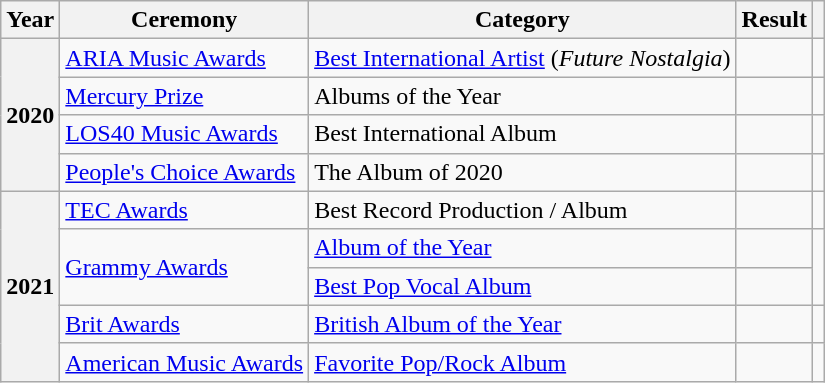<table class="wikitable plainrowheaders">
<tr>
<th scope="col">Year</th>
<th scope="col">Ceremony</th>
<th scope="col">Category</th>
<th scope="col">Result</th>
<th scope="col" class="unsortable"></th>
</tr>
<tr>
<th scope="row" rowspan="4">2020</th>
<td><a href='#'>ARIA Music Awards</a></td>
<td><a href='#'>Best International Artist</a> (<em>Future Nostalgia</em>)</td>
<td></td>
<td style="text-align:center;"></td>
</tr>
<tr>
<td><a href='#'>Mercury Prize</a></td>
<td>Albums of the Year</td>
<td></td>
<td style="text-align:center;"></td>
</tr>
<tr>
<td><a href='#'>LOS40 Music Awards</a></td>
<td>Best International Album</td>
<td></td>
<td style="text-align:center;"></td>
</tr>
<tr>
<td><a href='#'>People's Choice Awards</a></td>
<td>The Album of 2020</td>
<td></td>
<td style="text-align:center;"></td>
</tr>
<tr>
<th rowspan="5" scope="row">2021</th>
<td><a href='#'>TEC Awards</a></td>
<td>Best Record Production / Album</td>
<td></td>
<td style="text-align:center;"></td>
</tr>
<tr>
<td rowspan="2"><a href='#'>Grammy Awards</a></td>
<td><a href='#'>Album of the Year</a></td>
<td></td>
<td style="text-align:center;" rowspan="2"></td>
</tr>
<tr>
<td><a href='#'>Best Pop Vocal Album</a></td>
<td></td>
</tr>
<tr>
<td><a href='#'>Brit Awards</a></td>
<td><a href='#'>British Album of the Year</a></td>
<td></td>
<td style="text-align:center;"></td>
</tr>
<tr>
<td><a href='#'>American Music Awards</a></td>
<td><a href='#'>Favorite Pop/Rock Album</a></td>
<td></td>
<td style="text-align:center;"></td>
</tr>
</table>
